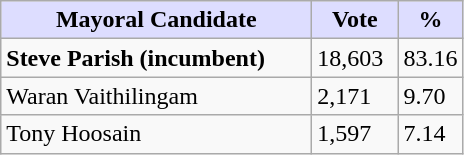<table class="wikitable">
<tr>
<th style="background:#ddf; width:200px;">Mayoral Candidate </th>
<th style="background:#ddf; width:50px;">Vote</th>
<th style="background:#ddf; width:30px;">%</th>
</tr>
<tr>
<td><strong>Steve Parish (incumbent)</strong></td>
<td>18,603</td>
<td>83.16</td>
</tr>
<tr>
<td>Waran Vaithilingam</td>
<td>2,171</td>
<td>9.70</td>
</tr>
<tr>
<td>Tony Hoosain</td>
<td>1,597</td>
<td>7.14</td>
</tr>
</table>
